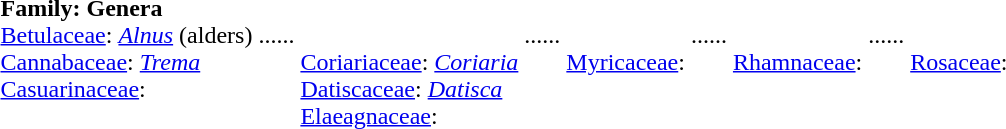<table>
<tr valign=top>
<td><strong>Family: Genera</strong><br><a href='#'>Betulaceae</a>: <em><a href='#'>Alnus</a></em> (alders)<br><a href='#'>Cannabaceae</a>: <em><a href='#'>Trema</a></em><br><a href='#'>Casuarinaceae</a>:</td>
<td><br><span>......</span></td>
<td><br><br>
<a href='#'>Coriariaceae</a>: <em><a href='#'>Coriaria</a></em><br><a href='#'>Datiscaceae</a>: <em><a href='#'>Datisca</a></em><br><a href='#'>Elaeagnaceae</a>:</td>
<td><br><span>......</span></td>
<td><br><br>
<a href='#'>Myricaceae</a>:</td>
<td><br><span>......</span></td>
<td><br><br>
<a href='#'>Rhamnaceae</a>:</td>
<td><br><span>......</span></td>
<td><br><br>
<a href='#'>Rosaceae</a>:</td>
</tr>
</table>
